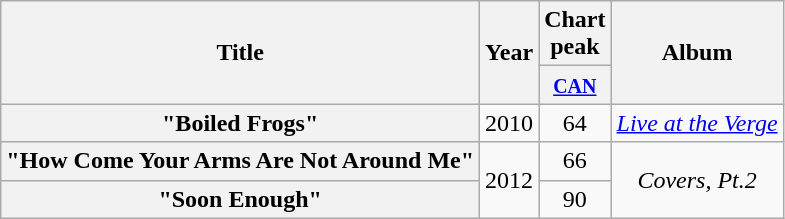<table class="wikitable plainrowheaders" style="text-align:center;">
<tr>
<th rowspan="2">Title</th>
<th rowspan="2">Year</th>
<th colspan="1">Chart peak</th>
<th rowspan="2">Album</th>
</tr>
<tr>
<th style="width:40px;"><small><a href='#'>CAN</a><br></small></th>
</tr>
<tr>
<th scope="row">"Boiled Frogs"</th>
<td>2010</td>
<td>64</td>
<td><em><a href='#'>Live at the Verge</a></em></td>
</tr>
<tr>
<th scope="row">"How Come Your Arms Are Not Around Me"</th>
<td rowspan="2">2012</td>
<td>66</td>
<td rowspan="2"><em>Covers, Pt.2</em></td>
</tr>
<tr>
<th scope="row">"Soon Enough"</th>
<td>90</td>
</tr>
</table>
